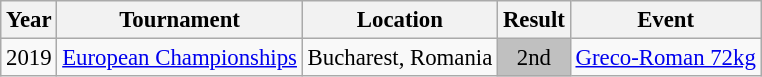<table class="wikitable" style="font-size:95%;">
<tr>
<th>Year</th>
<th>Tournament</th>
<th>Location</th>
<th>Result</th>
<th>Event</th>
</tr>
<tr>
<td>2019</td>
<td><a href='#'>European Championships</a></td>
<td>Bucharest, Romania</td>
<td align="center" bgcolor="silver">2nd</td>
<td><a href='#'>Greco-Roman 72kg</a></td>
</tr>
</table>
